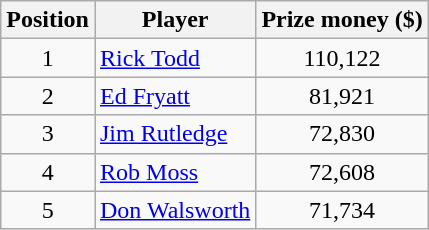<table class="wikitable">
<tr>
<th>Position</th>
<th>Player</th>
<th>Prize money ($)</th>
</tr>
<tr>
<td align=center>1</td>
<td> <a href='#'>Rick Todd</a></td>
<td align=center>110,122</td>
</tr>
<tr>
<td align=center>2</td>
<td> <a href='#'>Ed Fryatt</a></td>
<td align=center>81,921</td>
</tr>
<tr>
<td align=center>3</td>
<td> <a href='#'>Jim Rutledge</a></td>
<td align=center>72,830</td>
</tr>
<tr>
<td align=center>4</td>
<td> <a href='#'>Rob Moss</a></td>
<td align=center>72,608</td>
</tr>
<tr>
<td align=center>5</td>
<td> <a href='#'>Don Walsworth</a></td>
<td align=center>71,734</td>
</tr>
</table>
